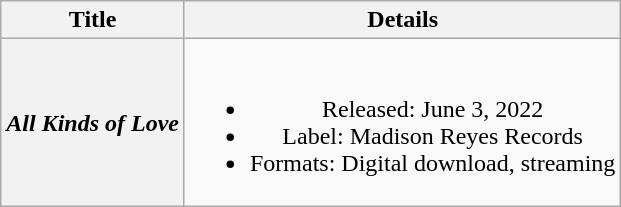<table class="wikitable plainrowheaders" style="text-align:center;">
<tr>
<th scope="col">Title</th>
<th scope="col">Details</th>
</tr>
<tr>
<th scope="row"><em>All Kinds of Love</em></th>
<td><br><ul><li>Released: June 3, 2022</li><li>Label: Madison Reyes Records</li><li>Formats: Digital download, streaming</li></ul></td>
</tr>
</table>
